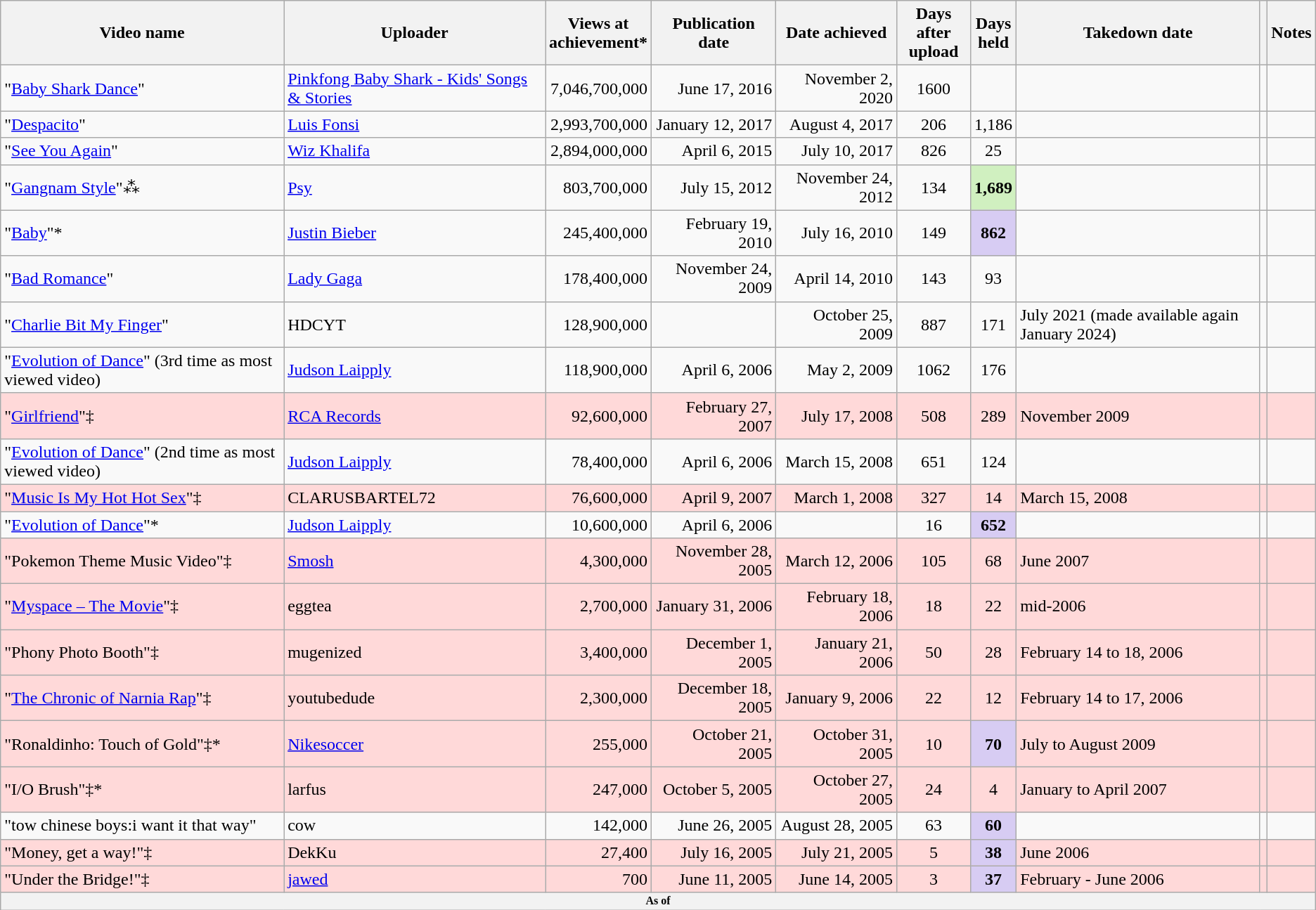<table class="wikitable sortable">
<tr>
<th>Video name</th>
<th>Uploader</th>
<th>Views at<br>achievement*</th>
<th>Publication date</th>
<th>Date achieved</th>
<th>Days after<br>upload</th>
<th>Days<br>held</th>
<th>Takedown date</th>
<th class="unsortable"></th>
<th class="unsortable">Notes</th>
</tr>
<tr>
<td>"<a href='#'>Baby Shark Dance</a>"</td>
<td><a href='#'>Pinkfong Baby Shark - Kids' Songs & Stories</a></td>
<td align=right>7,046,700,000</td>
<td align="right">June 17, 2016</td>
<td align=right>November 2, 2020</td>
<td style="text-align:center;">1600</td>
<td style="text-align:center;"></td>
<td></td>
<td align="center"></td>
<td align=center></td>
</tr>
<tr>
<td>"<a href='#'>Despacito</a>"</td>
<td><a href='#'>Luis Fonsi</a></td>
<td align=right>2,993,700,000</td>
<td align="right">January 12, 2017</td>
<td align=right>August 4, 2017</td>
<td style="text-align:center;">206</td>
<td style="text-align:center;">1,186</td>
<td></td>
<td align="center"></td>
<td align=center></td>
</tr>
<tr>
<td>"<a href='#'>See You Again</a>"</td>
<td><a href='#'>Wiz Khalifa</a></td>
<td align=right>2,894,000,000</td>
<td align=right>April 6, 2015</td>
<td align=right>July 10, 2017</td>
<td style="text-align:center;">826</td>
<td style="text-align:center;">25</td>
<td></td>
<td align="center"></td>
<td></td>
</tr>
<tr>
<td>"<a href='#'>Gangnam Style</a>"⁂</td>
<td><a href='#'>Psy</a></td>
<td align=right>803,700,000</td>
<td align=right>July 15, 2012</td>
<td align=right>November 24, 2012</td>
<td align="center">134</td>
<td style="background:#d0f0c0; text-align:center;"><strong>1,689</strong></td>
<td></td>
<td align="center"></td>
<td align=center></td>
</tr>
<tr>
<td>"<a href='#'>Baby</a>"*</td>
<td><a href='#'>Justin Bieber</a></td>
<td align=right>245,400,000</td>
<td align=right>February 19, 2010</td>
<td align=right>July 16, 2010</td>
<td align="center">149</td>
<td style="background:#d7ccf3; text-align:center;"><strong>862</strong></td>
<td></td>
<td align="center"></td>
<td align=center></td>
</tr>
<tr>
<td>"<a href='#'>Bad Romance</a>"</td>
<td><a href='#'>Lady Gaga</a></td>
<td align=right>178,400,000</td>
<td align=right>November 24, 2009</td>
<td align=right>April 14, 2010</td>
<td align="center">143</td>
<td align="center">93</td>
<td></td>
<td align="center"></td>
<td align=center></td>
</tr>
<tr>
<td>"<a href='#'>Charlie Bit My Finger</a>"</td>
<td>HDCYT</td>
<td align=right>128,900,000</td>
<td align=right></td>
<td align=right>October 25, 2009</td>
<td align="center">887</td>
<td align="center">171</td>
<td>July 2021 (made available again January 2024)</td>
<td align="center"></td>
<td></td>
</tr>
<tr>
<td>"<a href='#'>Evolution of Dance</a>" (3rd time as most viewed video)</td>
<td><a href='#'>Judson Laipply</a></td>
<td align=right>118,900,000</td>
<td align=right>April 6, 2006</td>
<td align=right>May 2, 2009</td>
<td align="center">1062</td>
<td align="center">176</td>
<td></td>
<td align="center"></td>
<td></td>
</tr>
<tr bgcolor="#ffd9d9">
<td>"<a href='#'>Girlfriend</a>"‡</td>
<td><a href='#'>RCA Records</a></td>
<td align=right>92,600,000</td>
<td align=right>February 27, 2007</td>
<td align=right>July 17, 2008</td>
<td align="center">508</td>
<td align="center">289</td>
<td>November 2009</td>
<td align="center"></td>
<td align=center></td>
</tr>
<tr>
<td>"<a href='#'>Evolution of Dance</a>" (2nd time as most viewed video)</td>
<td><a href='#'>Judson Laipply</a></td>
<td align=right>78,400,000</td>
<td align=right>April 6, 2006</td>
<td align=right>March 15, 2008</td>
<td align="center">651</td>
<td align="center">124</td>
<td></td>
<td align="center"></td>
<td></td>
</tr>
<tr bgcolor="#ffd9d9">
<td>"<a href='#'>Music Is My Hot Hot Sex</a>"‡</td>
<td>CLARUSBARTEL72</td>
<td align=right>76,600,000</td>
<td align=right>April 9, 2007</td>
<td align=right>March 1, 2008</td>
<td align="center">327</td>
<td align="center">14</td>
<td>March 15, 2008</td>
<td align="center"></td>
<td align=center></td>
</tr>
<tr>
<td>"<a href='#'>Evolution of Dance</a>"*</td>
<td><a href='#'>Judson Laipply</a></td>
<td align=right>10,600,000</td>
<td align=right>April 6, 2006</td>
<td align=right></td>
<td align="center">16</td>
<td style="background:#d7ccf3; text-align:center;"><strong>652</strong></td>
<td></td>
<td align="center"></td>
<td align=center></td>
</tr>
<tr bgcolor="#ffd9d9">
<td>"Pokemon Theme Music Video"‡</td>
<td><a href='#'>Smosh</a></td>
<td align=right>4,300,000</td>
<td align=right>November 28, 2005</td>
<td align=right>March 12, 2006</td>
<td align="center">105</td>
<td align="center">68</td>
<td>June 2007</td>
<td align="center"></td>
<td align=center></td>
</tr>
<tr bgcolor="#ffd9d9">
<td>"<a href='#'>Myspace – The Movie</a>"‡</td>
<td>eggtea</td>
<td align=right>2,700,000</td>
<td align=right>January 31, 2006</td>
<td align=right>February 18, 2006</td>
<td align="center">18</td>
<td align="center">22</td>
<td>mid-2006</td>
<td align="center"></td>
<td></td>
</tr>
<tr style="background:#ffd9d9;">
<td>"Phony Photo Booth"‡</td>
<td>mugenized</td>
<td align=right>3,400,000</td>
<td align=right>December 1, 2005</td>
<td align=right>January 21, 2006</td>
<td align="center">50</td>
<td align="center">28</td>
<td>February 14 to 18, 2006</td>
<td align="center"></td>
<td align=center></td>
</tr>
<tr bgcolor="#ffd9d9">
<td>"<a href='#'>The Chronic of Narnia Rap</a>"‡</td>
<td>youtubedude</td>
<td align=right>2,300,000</td>
<td align=right>December 18, 2005</td>
<td align=right>January 9, 2006</td>
<td align="center">22</td>
<td align="center">12</td>
<td>February 14 to 17, 2006</td>
<td align="center"></td>
<td></td>
</tr>
<tr bgcolor="#ffd9d9">
<td>"Ronaldinho: Touch of Gold"‡*</td>
<td><a href='#'>Nikesoccer</a></td>
<td align=right>255,000</td>
<td align=right>October 21, 2005</td>
<td align=right>October 31, 2005</td>
<td align="center">10</td>
<td style="background:#d7ccf3; text-align:center;"><strong>70</strong></td>
<td>July to August 2009</td>
<td align="center"></td>
<td align=center></td>
</tr>
<tr bgcolor="#ffd9d9">
<td>"I/O Brush"‡*</td>
<td>larfus</td>
<td align=right>247,000</td>
<td align=right>October 5, 2005</td>
<td align=right>October 27, 2005</td>
<td align="center">24</td>
<td style="text-align:center;">4</td>
<td>January to April 2007</td>
<td align="center"></td>
<td></td>
</tr>
<tr>
<td>"tow chinese boys:i want it that way"</td>
<td>cow</td>
<td align=right>142,000</td>
<td align=right>June 26, 2005</td>
<td align=right>August 28, 2005</td>
<td align="center">63</td>
<td style="background:#d7ccf3; text-align:center;"><strong>60</strong></td>
<td></td>
<td></td>
<td></td>
</tr>
<tr bgcolor="#ffd9d9">
<td>"Money, get a way!"‡</td>
<td>DekKu</td>
<td align=right>27,400</td>
<td align=right>July 16, 2005</td>
<td align=right>July 21, 2005</td>
<td align="center">5</td>
<td style="background:#d7ccf3; text-align:center;"><strong>38</strong></td>
<td>June 2006</td>
<td></td>
<td></td>
</tr>
<tr bgcolor="#ffd9d9">
<td>"Under the Bridge!"‡</td>
<td><a href='#'>jawed</a></td>
<td align=right>700</td>
<td align=right>June 11, 2005</td>
<td align=right>June 14, 2005</td>
<td align="center">3</td>
<td style="background:#d7ccf3; text-align:center;"><strong>37</strong></td>
<td>February - June 2006</td>
<td></td>
<td></td>
</tr>
<tr>
<th colspan="10" style="text-align:center; font-size:8pt;">As of </th>
</tr>
</table>
